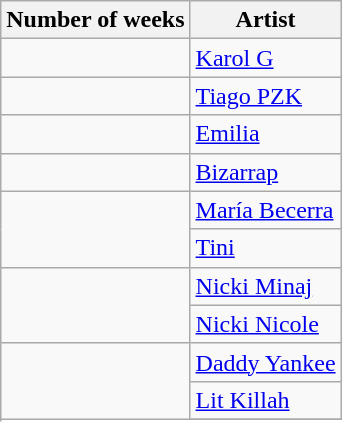<table class="wikitable">
<tr>
<th>Number of weeks</th>
<th>Artist</th>
</tr>
<tr>
<td></td>
<td><a href='#'>Karol G</a></td>
</tr>
<tr>
<td rowspan="1"></td>
<td><a href='#'>Tiago PZK</a></td>
</tr>
<tr>
<td rowspan="1"></td>
<td><a href='#'>Emilia</a></td>
</tr>
<tr>
<td rowspan="1"></td>
<td><a href='#'>Bizarrap</a></td>
</tr>
<tr>
<td rowspan="2"></td>
<td><a href='#'>María Becerra</a></td>
</tr>
<tr>
<td><a href='#'>Tini</a></td>
</tr>
<tr>
<td rowspan="2"></td>
<td><a href='#'>Nicki Minaj</a></td>
</tr>
<tr>
<td><a href='#'>Nicki Nicole</a></td>
</tr>
<tr>
<td rowspan="3"></td>
<td><a href='#'>Daddy Yankee</a></td>
</tr>
<tr>
<td><a href='#'>Lit Killah</a></td>
</tr>
<tr>
</tr>
</table>
